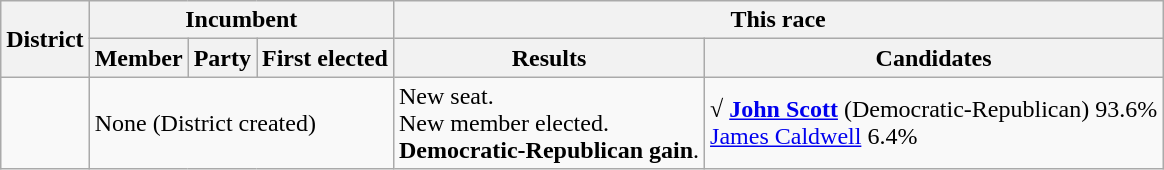<table class=wikitable>
<tr>
<th rowspan=2>District</th>
<th colspan=3>Incumbent</th>
<th colspan=2>This race</th>
</tr>
<tr>
<th>Member</th>
<th>Party</th>
<th>First elected</th>
<th>Results</th>
<th>Candidates</th>
</tr>
<tr>
<td></td>
<td colspan=3>None (District created)</td>
<td>New seat.<br>New member elected.<br><strong>Democratic-Republican gain</strong>.</td>
<td nowrap><strong>√ <a href='#'>John Scott</a></strong> (Democratic-Republican) 93.6%<br><a href='#'>James Caldwell</a> 6.4%</td>
</tr>
</table>
